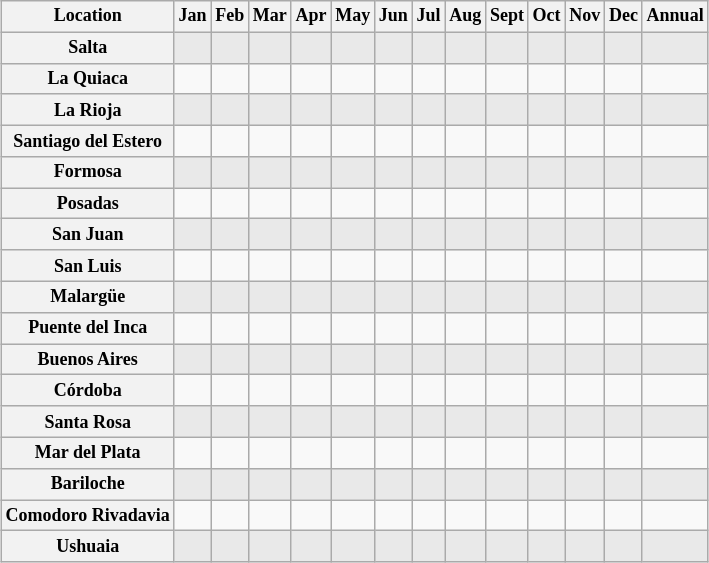<table class="wikitable sortable" align="left" style=" margin:1em; padding:0.5em; text-align:left; margin-left:3px; font-size:75%">
<tr align="center">
<th>Location</th>
<th>Jan</th>
<th>Feb</th>
<th>Mar</th>
<th>Apr</th>
<th>May</th>
<th>Jun</th>
<th>Jul</th>
<th>Aug</th>
<th>Sept</th>
<th>Oct</th>
<th>Nov</th>
<th>Dec</th>
<th>Annual</th>
</tr>
<tr align="center" bgcolor="#e9e9e9">
<th align="left">Salta</th>
<td></td>
<td></td>
<td></td>
<td></td>
<td></td>
<td></td>
<td></td>
<td></td>
<td></td>
<td></td>
<td></td>
<td></td>
<td></td>
</tr>
<tr align="center">
<th align="left">La Quiaca</th>
<td></td>
<td></td>
<td></td>
<td></td>
<td></td>
<td></td>
<td></td>
<td></td>
<td></td>
<td></td>
<td></td>
<td></td>
<td></td>
</tr>
<tr align="center" bgcolor="#e9e9e9">
<th align="left">La Rioja</th>
<td></td>
<td></td>
<td></td>
<td></td>
<td></td>
<td></td>
<td></td>
<td></td>
<td></td>
<td></td>
<td></td>
<td></td>
<td></td>
</tr>
<tr align="center">
<th align="left">Santiago del Estero</th>
<td></td>
<td></td>
<td></td>
<td></td>
<td></td>
<td></td>
<td></td>
<td></td>
<td></td>
<td></td>
<td></td>
<td></td>
<td></td>
</tr>
<tr align="center" bgcolor="#e9e9e9">
<th align="left">Formosa</th>
<td></td>
<td></td>
<td></td>
<td></td>
<td></td>
<td></td>
<td></td>
<td></td>
<td></td>
<td></td>
<td></td>
<td></td>
<td></td>
</tr>
<tr align="center">
<th align="left">Posadas</th>
<td></td>
<td></td>
<td></td>
<td></td>
<td></td>
<td></td>
<td></td>
<td></td>
<td></td>
<td></td>
<td></td>
<td></td>
<td></td>
</tr>
<tr align="center" bgcolor="#e9e9e9">
<th align="left">San Juan</th>
<td></td>
<td></td>
<td></td>
<td></td>
<td></td>
<td></td>
<td></td>
<td></td>
<td></td>
<td></td>
<td></td>
<td></td>
<td></td>
</tr>
<tr align="center">
<th align="left">San Luis</th>
<td></td>
<td></td>
<td></td>
<td></td>
<td></td>
<td></td>
<td></td>
<td></td>
<td></td>
<td></td>
<td></td>
<td></td>
<td></td>
</tr>
<tr align="center" bgcolor="#e9e9e9">
<th align="left">Malargüe</th>
<td></td>
<td></td>
<td></td>
<td></td>
<td></td>
<td></td>
<td></td>
<td></td>
<td></td>
<td></td>
<td></td>
<td></td>
<td></td>
</tr>
<tr align="center">
<th align="left">Puente del Inca</th>
<td></td>
<td></td>
<td></td>
<td></td>
<td></td>
<td></td>
<td></td>
<td></td>
<td></td>
<td></td>
<td></td>
<td></td>
<td></td>
</tr>
<tr align="center" bgcolor="#e9e9e9">
<th align="left">Buenos Aires</th>
<td></td>
<td></td>
<td></td>
<td></td>
<td></td>
<td></td>
<td></td>
<td></td>
<td></td>
<td></td>
<td></td>
<td></td>
<td></td>
</tr>
<tr align="center">
<th align="left">Córdoba</th>
<td></td>
<td></td>
<td></td>
<td></td>
<td></td>
<td></td>
<td></td>
<td></td>
<td></td>
<td></td>
<td></td>
<td></td>
<td></td>
</tr>
<tr align="center" bgcolor="#e9e9e9">
<th align="left">Santa Rosa</th>
<td></td>
<td></td>
<td></td>
<td></td>
<td></td>
<td></td>
<td></td>
<td></td>
<td></td>
<td></td>
<td></td>
<td></td>
<td></td>
</tr>
<tr align="center">
<th align="left">Mar del Plata</th>
<td></td>
<td></td>
<td></td>
<td></td>
<td></td>
<td></td>
<td></td>
<td></td>
<td></td>
<td></td>
<td></td>
<td></td>
<td></td>
</tr>
<tr align="center" bgcolor="#e9e9e9">
<th align="left">Bariloche</th>
<td></td>
<td></td>
<td></td>
<td></td>
<td></td>
<td></td>
<td></td>
<td></td>
<td></td>
<td></td>
<td></td>
<td></td>
<td></td>
</tr>
<tr align="center">
<th align="left">Comodoro Rivadavia</th>
<td></td>
<td></td>
<td></td>
<td></td>
<td></td>
<td></td>
<td></td>
<td></td>
<td></td>
<td></td>
<td></td>
<td></td>
<td></td>
</tr>
<tr align="center" bgcolor="#e9e9e9">
<th align="left">Ushuaia</th>
<td></td>
<td></td>
<td></td>
<td></td>
<td></td>
<td></td>
<td></td>
<td></td>
<td></td>
<td></td>
<td></td>
<td></td>
<td></td>
</tr>
</table>
